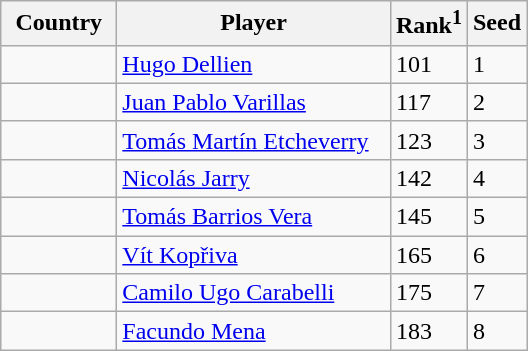<table class="sortable wikitable">
<tr>
<th width="70">Country</th>
<th width="175">Player</th>
<th>Rank<sup>1</sup></th>
<th>Seed</th>
</tr>
<tr>
<td></td>
<td><a href='#'>Hugo Dellien</a></td>
<td>101</td>
<td>1</td>
</tr>
<tr>
<td></td>
<td><a href='#'>Juan Pablo Varillas</a></td>
<td>117</td>
<td>2</td>
</tr>
<tr>
<td></td>
<td><a href='#'>Tomás Martín Etcheverry</a></td>
<td>123</td>
<td>3</td>
</tr>
<tr>
<td></td>
<td><a href='#'>Nicolás Jarry</a></td>
<td>142</td>
<td>4</td>
</tr>
<tr>
<td></td>
<td><a href='#'>Tomás Barrios Vera</a></td>
<td>145</td>
<td>5</td>
</tr>
<tr>
<td></td>
<td><a href='#'>Vít Kopřiva</a></td>
<td>165</td>
<td>6</td>
</tr>
<tr>
<td></td>
<td><a href='#'>Camilo Ugo Carabelli</a></td>
<td>175</td>
<td>7</td>
</tr>
<tr>
<td></td>
<td><a href='#'>Facundo Mena</a></td>
<td>183</td>
<td>8</td>
</tr>
</table>
